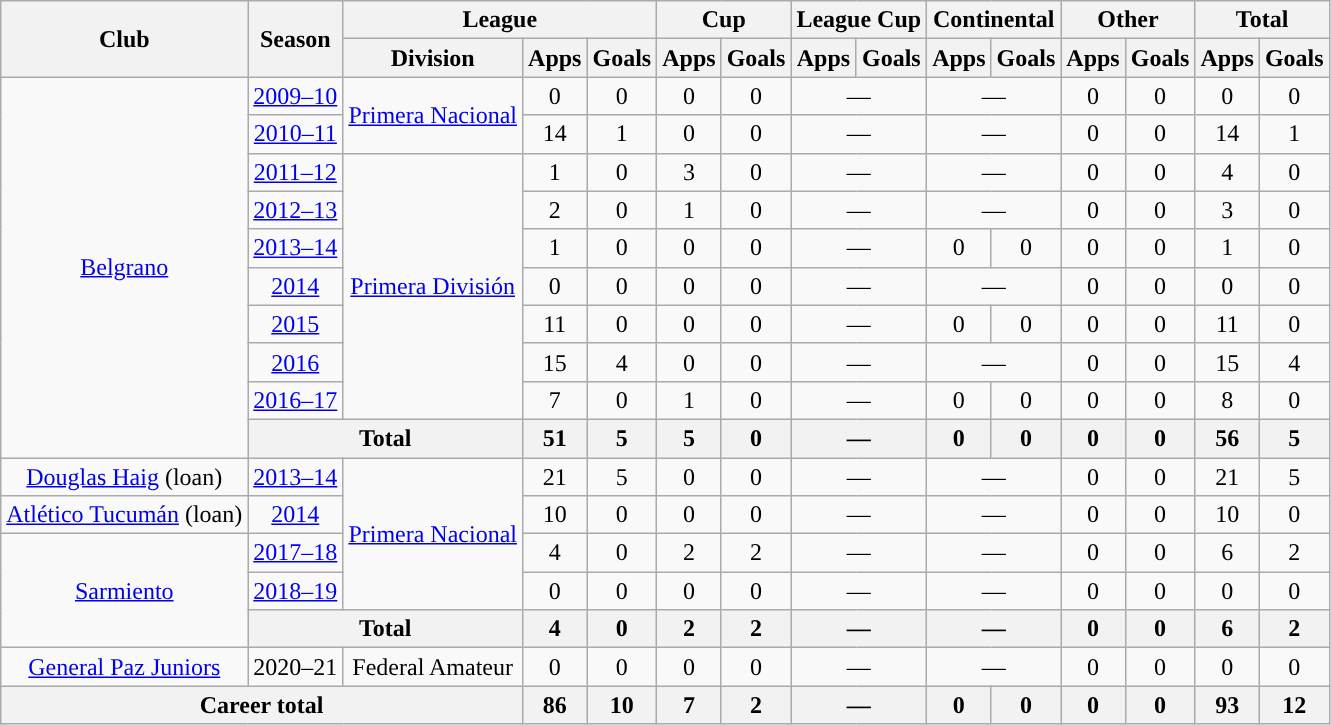<table class="wikitable" style="text-align:center">
<tr>
<th rowspan="2">Club</th>
<th rowspan="2">Season</th>
<th colspan="3">League</th>
<th colspan="2">Cup</th>
<th colspan="2">League Cup</th>
<th colspan="2">Continental</th>
<th colspan="2">Other</th>
<th colspan="2">Total</th>
</tr>
<tr>
<th>Division</th>
<th>Apps</th>
<th>Goals</th>
<th>Apps</th>
<th>Goals</th>
<th>Apps</th>
<th>Goals</th>
<th>Apps</th>
<th>Goals</th>
<th>Apps</th>
<th>Goals</th>
<th>Apps</th>
<th>Goals</th>
</tr>
<tr>
<td rowspan="10"><a href='#'>Belgrano</a></td>
<td><a href='#'>2009–10</a></td>
<td rowspan="2"><a href='#'>Primera Nacional</a></td>
<td>0</td>
<td>0</td>
<td>0</td>
<td>0</td>
<td colspan="2">—</td>
<td colspan="2">—</td>
<td>0</td>
<td>0</td>
<td>0</td>
<td>0</td>
</tr>
<tr>
<td><a href='#'>2010–11</a></td>
<td>14</td>
<td>1</td>
<td>0</td>
<td>0</td>
<td colspan="2">—</td>
<td colspan="2">—</td>
<td>0</td>
<td>0</td>
<td>14</td>
<td>1</td>
</tr>
<tr>
<td><a href='#'>2011–12</a></td>
<td rowspan="7"><a href='#'>Primera División</a></td>
<td>1</td>
<td>0</td>
<td>3</td>
<td>0</td>
<td colspan="2">—</td>
<td colspan="2">—</td>
<td>0</td>
<td>0</td>
<td>4</td>
<td>0</td>
</tr>
<tr>
<td><a href='#'>2012–13</a></td>
<td>2</td>
<td>0</td>
<td>1</td>
<td>0</td>
<td colspan="2">—</td>
<td colspan="2">—</td>
<td>0</td>
<td>0</td>
<td>3</td>
<td>0</td>
</tr>
<tr>
<td><a href='#'>2013–14</a></td>
<td>1</td>
<td>0</td>
<td>0</td>
<td>0</td>
<td colspan="2">—</td>
<td>0</td>
<td>0</td>
<td>0</td>
<td>0</td>
<td>1</td>
<td>0</td>
</tr>
<tr>
<td><a href='#'>2014</a></td>
<td>0</td>
<td>0</td>
<td>0</td>
<td>0</td>
<td colspan="2">—</td>
<td colspan="2">—</td>
<td>0</td>
<td>0</td>
<td>0</td>
<td>0</td>
</tr>
<tr>
<td><a href='#'>2015</a></td>
<td>11</td>
<td>0</td>
<td>0</td>
<td>0</td>
<td colspan="2">—</td>
<td>0</td>
<td>0</td>
<td>0</td>
<td>0</td>
<td>11</td>
<td>0</td>
</tr>
<tr>
<td><a href='#'>2016</a></td>
<td>15</td>
<td>4</td>
<td>0</td>
<td>0</td>
<td colspan="2">—</td>
<td colspan="2">—</td>
<td>0</td>
<td>0</td>
<td>15</td>
<td>4</td>
</tr>
<tr>
<td><a href='#'>2016–17</a></td>
<td>7</td>
<td>0</td>
<td>1</td>
<td>0</td>
<td colspan="2">—</td>
<td>0</td>
<td>0</td>
<td>0</td>
<td>0</td>
<td>8</td>
<td>0</td>
</tr>
<tr>
<th colspan="2">Total</th>
<th>51</th>
<th>5</th>
<th>5</th>
<th>0</th>
<th colspan="2">—</th>
<th>0</th>
<th>0</th>
<th>0</th>
<th>0</th>
<th>56</th>
<th>5</th>
</tr>
<tr>
<td rowspan="1"><a href='#'>Douglas Haig</a> (loan)</td>
<td><a href='#'>2013–14</a></td>
<td rowspan="4"><a href='#'>Primera Nacional</a></td>
<td>21</td>
<td>5</td>
<td>0</td>
<td>0</td>
<td colspan="2">—</td>
<td colspan="2">—</td>
<td>0</td>
<td>0</td>
<td>21</td>
<td>5</td>
</tr>
<tr>
<td rowspan="1"><a href='#'>Atlético Tucumán</a> (loan)</td>
<td><a href='#'>2014</a></td>
<td>10</td>
<td>0</td>
<td>0</td>
<td>0</td>
<td colspan="2">—</td>
<td colspan="2">—</td>
<td>0</td>
<td>0</td>
<td>10</td>
<td>0</td>
</tr>
<tr>
<td rowspan="3"><a href='#'>Sarmiento</a></td>
<td><a href='#'>2017–18</a></td>
<td>4</td>
<td>0</td>
<td>2</td>
<td>2</td>
<td colspan="2">—</td>
<td colspan="2">—</td>
<td>0</td>
<td>0</td>
<td>6</td>
<td>2</td>
</tr>
<tr>
<td><a href='#'>2018–19</a></td>
<td>0</td>
<td>0</td>
<td>0</td>
<td>0</td>
<td colspan="2">—</td>
<td colspan="2">—</td>
<td>0</td>
<td>0</td>
<td>0</td>
<td>0</td>
</tr>
<tr>
<th colspan="2">Total</th>
<th>4</th>
<th>0</th>
<th>2</th>
<th>2</th>
<th colspan="2">—</th>
<th colspan="2">—</th>
<th>0</th>
<th>0</th>
<th>6</th>
<th>2</th>
</tr>
<tr>
<td rowspan="1"><a href='#'>General Paz Juniors</a></td>
<td>2020–21</td>
<td rowspan="1">Federal Amateur</td>
<td>0</td>
<td>0</td>
<td>0</td>
<td>0</td>
<td colspan="2">—</td>
<td colspan="2">—</td>
<td>0</td>
<td>0</td>
<td>0</td>
<td>0</td>
</tr>
<tr>
<th colspan="3">Career total</th>
<th>86</th>
<th>10</th>
<th>7</th>
<th>2</th>
<th colspan="2">—</th>
<th>0</th>
<th>0</th>
<th>0</th>
<th>0</th>
<th>93</th>
<th>12</th>
</tr>
</table>
